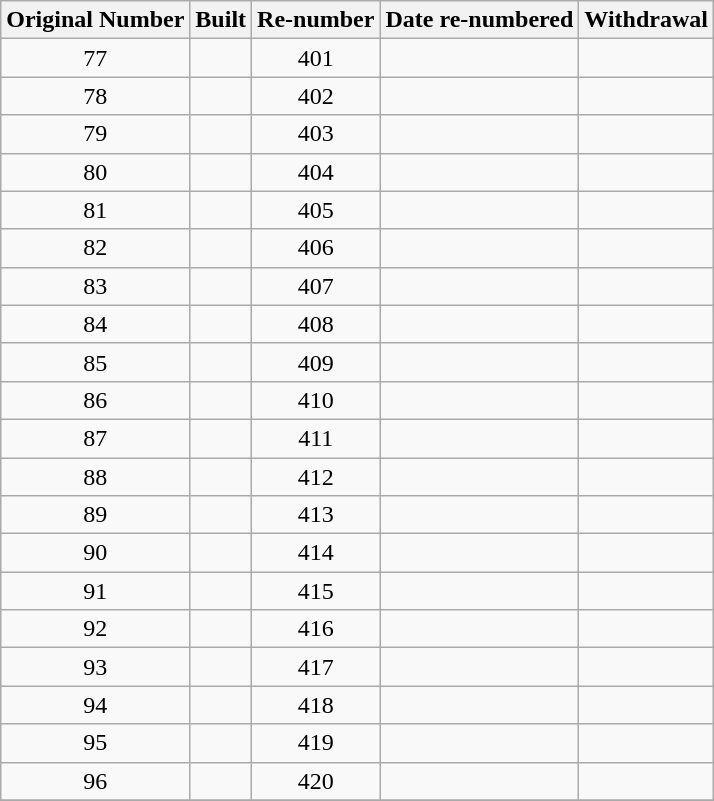<table class="wikitable sortable mw-collapsible">
<tr>
<th>Original Number</th>
<th>Built</th>
<th>Re-number</th>
<th>Date re-numbered</th>
<th>Withdrawal</th>
</tr>
<tr style=text-align:center>
<td>77</td>
<td></td>
<td>401</td>
<td></td>
<td></td>
</tr>
<tr style=text-align:center>
<td>78</td>
<td></td>
<td>402</td>
<td></td>
<td></td>
</tr>
<tr style=text-align:center>
<td>79</td>
<td></td>
<td>403</td>
<td></td>
<td></td>
</tr>
<tr style=text-align:center>
<td>80</td>
<td></td>
<td>404</td>
<td></td>
<td></td>
</tr>
<tr style=text-align:center>
<td>81</td>
<td></td>
<td>405</td>
<td></td>
<td></td>
</tr>
<tr style=text-align:center>
<td>82</td>
<td></td>
<td>406</td>
<td></td>
<td></td>
</tr>
<tr style=text-align:center>
<td>83</td>
<td></td>
<td>407</td>
<td></td>
<td></td>
</tr>
<tr style=text-align:center>
<td>84</td>
<td></td>
<td>408</td>
<td></td>
<td></td>
</tr>
<tr style=text-align:center>
<td>85</td>
<td></td>
<td>409</td>
<td></td>
<td></td>
</tr>
<tr style=text-align:center>
<td>86</td>
<td></td>
<td>410</td>
<td></td>
<td></td>
</tr>
<tr style=text-align:center>
<td>87</td>
<td></td>
<td>411</td>
<td></td>
<td></td>
</tr>
<tr style=text-align:center>
<td>88</td>
<td></td>
<td>412</td>
<td></td>
<td></td>
</tr>
<tr style=text-align:center>
<td>89</td>
<td></td>
<td>413</td>
<td></td>
<td></td>
</tr>
<tr style=text-align:center>
<td>90</td>
<td></td>
<td>414</td>
<td></td>
<td></td>
</tr>
<tr style=text-align:center>
<td>91</td>
<td></td>
<td>415</td>
<td></td>
<td></td>
</tr>
<tr style=text-align:center>
<td>92</td>
<td></td>
<td>416</td>
<td></td>
<td></td>
</tr>
<tr style=text-align:center>
<td>93</td>
<td></td>
<td>417</td>
<td></td>
<td></td>
</tr>
<tr style=text-align:center>
<td>94</td>
<td></td>
<td>418</td>
<td></td>
<td></td>
</tr>
<tr style=text-align:center>
<td>95</td>
<td></td>
<td>419</td>
<td></td>
<td></td>
</tr>
<tr style=text-align:center>
<td>96</td>
<td></td>
<td>420</td>
<td></td>
<td></td>
</tr>
<tr>
</tr>
</table>
